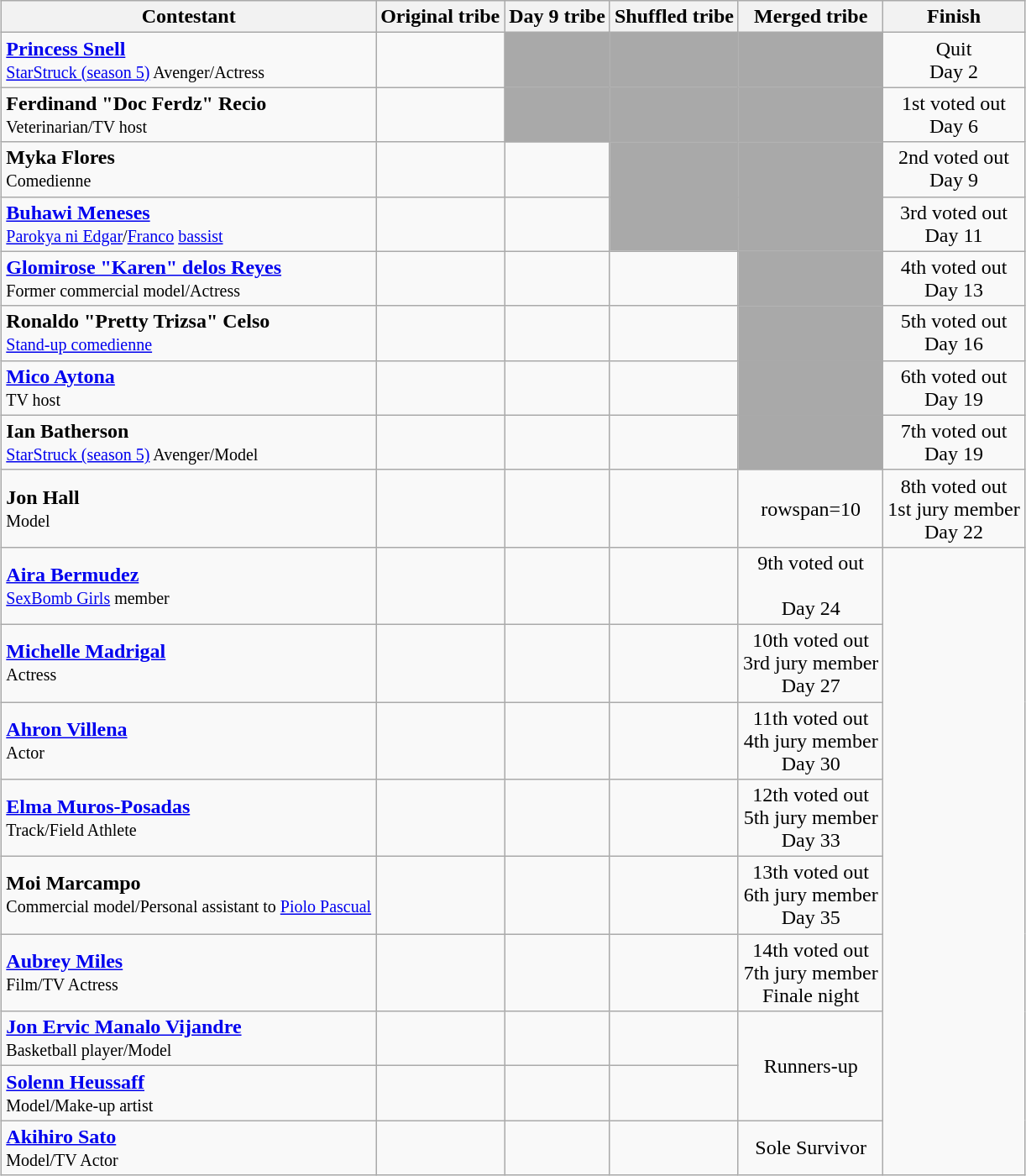<table class="wikitable sortable nowrap" style="margin:auto; text-align:center">
<tr>
<th>Contestant</th>
<th>Original tribe</th>
<th>Day 9 tribe</th>
<th>Shuffled tribe</th>
<th>Merged tribe</th>
<th>Finish</th>
</tr>
<tr>
<td align="left"><strong><a href='#'>Princess Snell</a></strong><br><small><a href='#'>StarStruck (season 5)</a> Avenger/Actress</small></td>
<td></td>
<td colspan=1 bgcolor="darkgray"></td>
<td colspan=1 bgcolor="darkgray"></td>
<td colspan=1 bgcolor="darkgray"></td>
<td>Quit<br>Day 2</td>
</tr>
<tr>
<td align="left"><strong>Ferdinand "Doc Ferdz" Recio</strong><br><small>Veterinarian/TV host</small></td>
<td></td>
<td colspan=1 bgcolor="darkgray"></td>
<td colspan=1 bgcolor="darkgray"></td>
<td colspan=1 bgcolor="darkgray"></td>
<td>1st voted out<br>Day 6</td>
</tr>
<tr>
<td align="left"><strong>Myka Flores</strong><br><small>Comedienne</small></td>
<td></td>
<td></td>
<td colspan=1 bgcolor="darkgray"></td>
<td colspan=1 bgcolor="darkgray"></td>
<td>2nd voted out<br>Day 9</td>
</tr>
<tr>
<td align="left"><strong><a href='#'>Buhawi Meneses</a></strong><br><small><a href='#'>Parokya ni Edgar</a>/<a href='#'>Franco</a> <a href='#'>bassist</a></small></td>
<td></td>
<td></td>
<td colspan=1 bgcolor="darkgray"></td>
<td colspan=1 bgcolor="darkgray"></td>
<td>3rd voted out<br>Day 11</td>
</tr>
<tr>
<td align="left"><strong><a href='#'>Glomirose "Karen" delos Reyes</a></strong><br><small>Former commercial model/Actress</small></td>
<td></td>
<td></td>
<td></td>
<td colspan=1 bgcolor="darkgray"></td>
<td>4th voted out<br>Day 13</td>
</tr>
<tr>
<td align="left"><strong>Ronaldo "Pretty Trizsa" Celso</strong><br><small><a href='#'>Stand-up comedienne</a></small></td>
<td></td>
<td></td>
<td></td>
<td colspan=1 bgcolor="darkgray"></td>
<td>5th voted out<br>Day 16</td>
</tr>
<tr>
<td align="left"><strong><a href='#'>Mico Aytona</a></strong><br><small>TV host</small></td>
<td></td>
<td></td>
<td></td>
<td colspan=1 bgcolor="darkgray"></td>
<td>6th voted out<br>Day 19</td>
</tr>
<tr>
<td align="left"><strong>Ian Batherson</strong><br><small><a href='#'>StarStruck (season 5)</a> Avenger/Model</small></td>
<td></td>
<td></td>
<td></td>
<td colspan=1 bgcolor="darkgray"></td>
<td>7th voted out<br>Day 19</td>
</tr>
<tr>
<td align="left"><strong>Jon Hall</strong><br><small>Model</small></td>
<td></td>
<td></td>
<td></td>
<td>rowspan=10 </td>
<td>8th voted out<br>1st jury member<br>Day 22</td>
</tr>
<tr>
<td align="left"><strong><a href='#'>Aira Bermudez</a></strong><br><small><a href='#'>SexBomb Girls</a> member</small></td>
<td></td>
<td></td>
<td></td>
<td>9th voted out<br><br>Day 24</td>
</tr>
<tr>
<td align="left"><strong><a href='#'>Michelle Madrigal</a></strong><br><small>Actress</small></td>
<td></td>
<td></td>
<td></td>
<td>10th voted out<br>3rd jury member<br>Day 27</td>
</tr>
<tr>
<td align="left"><strong><a href='#'>Ahron Villena</a></strong><br><small>Actor</small></td>
<td></td>
<td></td>
<td></td>
<td>11th voted out<br>4th jury member<br>Day 30</td>
</tr>
<tr>
<td align="left"><strong><a href='#'>Elma Muros-Posadas</a></strong><br><small>Track/Field Athlete</small></td>
<td></td>
<td></td>
<td></td>
<td>12th voted out<br>5th jury member<br>Day 33</td>
</tr>
<tr>
<td align="left"><strong>Moi Marcampo</strong><br><small>Commercial model/Personal assistant to <a href='#'>Piolo Pascual</a></small></td>
<td></td>
<td></td>
<td></td>
<td>13th voted out<br>6th jury member<br>Day 35</td>
</tr>
<tr>
<td align="left"><strong><a href='#'>Aubrey Miles</a></strong><br><small>Film/TV Actress </small></td>
<td></td>
<td></td>
<td></td>
<td>14th voted out<br>7th jury member<br>Finale night</td>
</tr>
<tr>
<td align="left"><strong><a href='#'>Jon Ervic Manalo Vijandre</a></strong><br><small>Basketball player/Model</small></td>
<td></td>
<td></td>
<td></td>
<td rowspan="2">Runners-up</td>
</tr>
<tr>
<td align="left"><strong><a href='#'>Solenn Heussaff</a></strong><br><small>Model/Make-up artist</small></td>
<td></td>
<td></td>
<td></td>
</tr>
<tr>
<td align="left"><strong><a href='#'>Akihiro Sato</a></strong><br><small>Model/TV Actor</small></td>
<td></td>
<td></td>
<td></td>
<td>Sole Survivor</td>
</tr>
</table>
